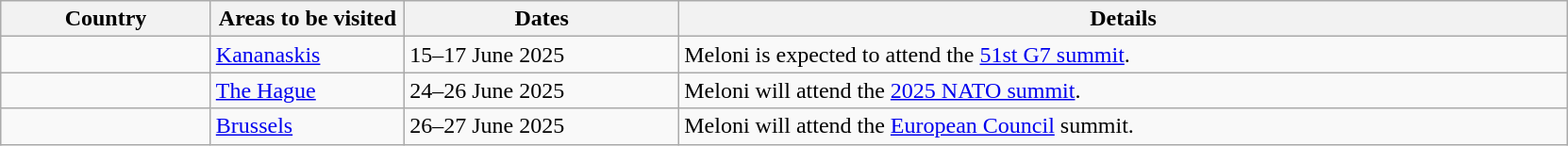<table class="wikitable sortable" style="margin:1em auto 1em auto;">
<tr>
<th style="width: 13%;">Country</th>
<th style="width: 12%;">Areas to be visited</th>
<th style="width: 17%;">Dates</th>
<th style="width: 55%;">Details</th>
</tr>
<tr>
<td></td>
<td><a href='#'>Kananaskis</a></td>
<td>15–17 June 2025</td>
<td>Meloni is expected to attend the <a href='#'>51st G7 summit</a>.</td>
</tr>
<tr>
<td></td>
<td><a href='#'>The Hague</a></td>
<td>24–26 June 2025</td>
<td>Meloni will attend the <a href='#'>2025 NATO summit</a>.</td>
</tr>
<tr>
<td></td>
<td><a href='#'>Brussels</a></td>
<td>26–27 June 2025</td>
<td>Meloni will attend the <a href='#'>European Council</a> summit.</td>
</tr>
</table>
